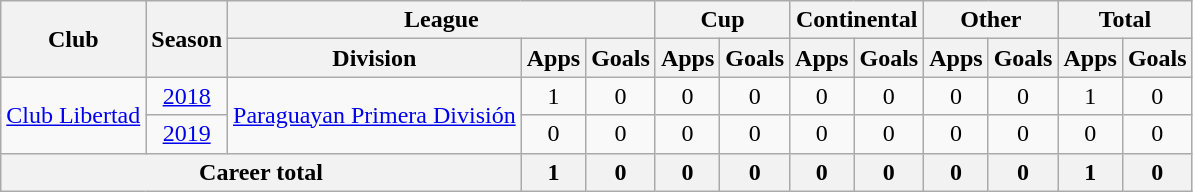<table class="wikitable" style="text-align: center">
<tr>
<th rowspan="2">Club</th>
<th rowspan="2">Season</th>
<th colspan="3">League</th>
<th colspan="2">Cup</th>
<th colspan="2">Continental</th>
<th colspan="2">Other</th>
<th colspan="2">Total</th>
</tr>
<tr>
<th>Division</th>
<th>Apps</th>
<th>Goals</th>
<th>Apps</th>
<th>Goals</th>
<th>Apps</th>
<th>Goals</th>
<th>Apps</th>
<th>Goals</th>
<th>Apps</th>
<th>Goals</th>
</tr>
<tr>
<td rowspan="2"><a href='#'>Club Libertad</a></td>
<td><a href='#'>2018</a></td>
<td rowspan="2"><a href='#'>Paraguayan Primera División</a></td>
<td>1</td>
<td>0</td>
<td>0</td>
<td>0</td>
<td>0</td>
<td>0</td>
<td>0</td>
<td>0</td>
<td>1</td>
<td>0</td>
</tr>
<tr>
<td><a href='#'>2019</a></td>
<td>0</td>
<td>0</td>
<td>0</td>
<td>0</td>
<td>0</td>
<td>0</td>
<td>0</td>
<td>0</td>
<td>0</td>
<td>0</td>
</tr>
<tr>
<th colspan="3"><strong>Career total</strong></th>
<th>1</th>
<th>0</th>
<th>0</th>
<th>0</th>
<th>0</th>
<th>0</th>
<th>0</th>
<th>0</th>
<th>1</th>
<th>0</th>
</tr>
</table>
